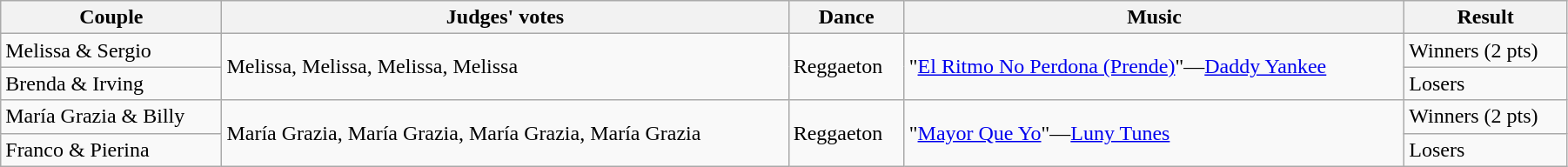<table class="wikitable sortable" style="width:95%; white-space:nowrap">
<tr>
<th>Couple<br></th>
<th>Judges' votes</th>
<th>Dance</th>
<th>Music</th>
<th>Result</th>
</tr>
<tr>
<td>Melissa & Sergio<br></td>
<td rowspan=2>Melissa, Melissa, Melissa, Melissa</td>
<td rowspan=2>Reggaeton</td>
<td rowspan=2>"<a href='#'>El Ritmo No Perdona (Prende)</a>"—<a href='#'>Daddy Yankee</a></td>
<td>Winners (2 pts)</td>
</tr>
<tr>
<td>Brenda & Irving<br></td>
<td>Losers</td>
</tr>
<tr>
<td>María Grazia & Billy<br></td>
<td rowspan=2>María Grazia, María Grazia, María Grazia, María Grazia</td>
<td rowspan=2>Reggaeton</td>
<td rowspan=2>"<a href='#'>Mayor Que Yo</a>"—<a href='#'>Luny Tunes</a></td>
<td>Winners (2 pts)</td>
</tr>
<tr>
<td>Franco & Pierina<br></td>
<td>Losers</td>
</tr>
</table>
